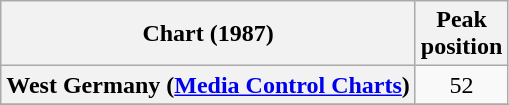<table class="wikitable sortable plainrowheaders" style="text-align:center">
<tr>
<th scope="col">Chart (1987)</th>
<th scope="col">Peak<br>position</th>
</tr>
<tr>
<th scope="row">West Germany (<a href='#'>Media Control Charts</a>)</th>
<td>52</td>
</tr>
<tr>
</tr>
</table>
